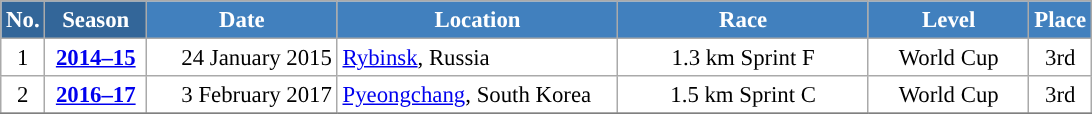<table class="wikitable sortable" style="font-size:95%; text-align:center; border:grey solid 1px; border-collapse:collapse; background:#ffffff;">
<tr style="background:#efefef;">
<th style="background-color:#369; color:white;">No.</th>
<th style="background-color:#369; color:white;">Season</th>
<th style="background-color:#4180be; color:white; width:120px;">Date</th>
<th style="background-color:#4180be; color:white; width:180px;">Location</th>
<th style="background-color:#4180be; color:white; width:160px;">Race</th>
<th style="background-color:#4180be; color:white; width:100px;">Level</th>
<th style="background-color:#4180be; color:white;">Place</th>
</tr>
<tr>
<td align=center>1</td>
<td rowspan=1 align=center><strong> <a href='#'>2014–15</a> </strong></td>
<td align=right>24 January 2015</td>
<td align=left> <a href='#'>Rybinsk</a>, Russia</td>
<td>1.3 km Sprint F</td>
<td>World Cup</td>
<td>3rd</td>
</tr>
<tr>
<td align=center>2</td>
<td rowspan=1 align=center><strong> <a href='#'>2016–17</a> </strong></td>
<td align=right>3 February 2017</td>
<td align=left> <a href='#'>Pyeongchang</a>, South Korea</td>
<td>1.5 km Sprint C</td>
<td>World Cup</td>
<td>3rd</td>
</tr>
<tr>
</tr>
</table>
